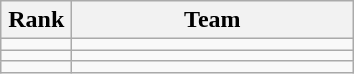<table class=wikitable style="text-align:center;">
<tr>
<th width=40>Rank</th>
<th width=180>Team</th>
</tr>
<tr>
<td></td>
<td align=left></td>
</tr>
<tr>
<td></td>
<td align=left></td>
</tr>
<tr>
<td></td>
<td align=left></td>
</tr>
</table>
